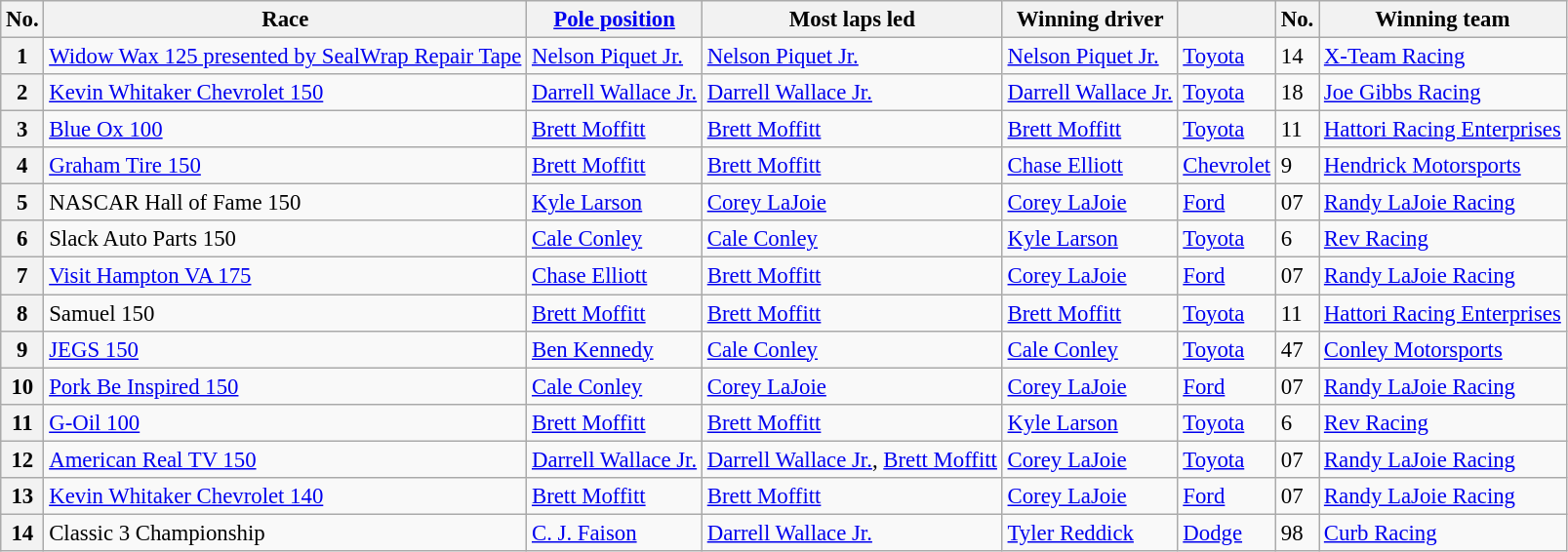<table class="wikitable" style="font-size:95%">
<tr>
<th>No.</th>
<th>Race</th>
<th><a href='#'>Pole position</a></th>
<th>Most laps led</th>
<th>Winning driver</th>
<th></th>
<th>No.</th>
<th>Winning team</th>
</tr>
<tr>
<th>1</th>
<td><a href='#'>Widow Wax 125 presented by SealWrap Repair Tape</a></td>
<td><a href='#'>Nelson Piquet Jr.</a></td>
<td><a href='#'>Nelson Piquet Jr.</a></td>
<td><a href='#'>Nelson Piquet Jr.</a></td>
<td><a href='#'>Toyota</a></td>
<td>14</td>
<td><a href='#'>X-Team Racing</a></td>
</tr>
<tr>
<th>2</th>
<td><a href='#'>Kevin Whitaker Chevrolet 150</a></td>
<td><a href='#'>Darrell Wallace Jr.</a></td>
<td><a href='#'>Darrell Wallace Jr.</a></td>
<td><a href='#'>Darrell Wallace Jr.</a></td>
<td><a href='#'>Toyota</a></td>
<td>18</td>
<td><a href='#'>Joe Gibbs Racing</a></td>
</tr>
<tr>
<th>3</th>
<td><a href='#'>Blue Ox 100</a></td>
<td><a href='#'>Brett Moffitt</a></td>
<td><a href='#'>Brett Moffitt</a></td>
<td><a href='#'>Brett Moffitt</a></td>
<td><a href='#'>Toyota</a></td>
<td>11</td>
<td><a href='#'>Hattori Racing Enterprises</a></td>
</tr>
<tr>
<th>4</th>
<td><a href='#'>Graham Tire 150</a></td>
<td><a href='#'>Brett Moffitt</a></td>
<td><a href='#'>Brett Moffitt</a></td>
<td><a href='#'>Chase Elliott</a></td>
<td><a href='#'>Chevrolet</a></td>
<td>9</td>
<td><a href='#'>Hendrick Motorsports</a></td>
</tr>
<tr>
<th>5</th>
<td>NASCAR Hall of Fame 150</td>
<td><a href='#'>Kyle Larson</a></td>
<td><a href='#'>Corey LaJoie</a></td>
<td><a href='#'>Corey LaJoie</a></td>
<td><a href='#'>Ford</a></td>
<td>07</td>
<td><a href='#'>Randy LaJoie Racing</a></td>
</tr>
<tr>
<th>6</th>
<td>Slack Auto Parts 150</td>
<td><a href='#'>Cale Conley</a></td>
<td><a href='#'>Cale Conley</a></td>
<td><a href='#'>Kyle Larson</a></td>
<td><a href='#'>Toyota</a></td>
<td>6</td>
<td><a href='#'>Rev Racing</a></td>
</tr>
<tr>
<th>7</th>
<td><a href='#'>Visit Hampton VA 175</a></td>
<td><a href='#'>Chase Elliott</a></td>
<td><a href='#'>Brett Moffitt</a></td>
<td><a href='#'>Corey LaJoie</a></td>
<td><a href='#'>Ford</a></td>
<td>07</td>
<td><a href='#'>Randy LaJoie Racing</a></td>
</tr>
<tr>
<th>8</th>
<td>Samuel 150</td>
<td><a href='#'>Brett Moffitt</a></td>
<td><a href='#'>Brett Moffitt</a></td>
<td><a href='#'>Brett Moffitt</a></td>
<td><a href='#'>Toyota</a></td>
<td>11</td>
<td><a href='#'>Hattori Racing Enterprises</a></td>
</tr>
<tr>
<th>9</th>
<td><a href='#'>JEGS 150</a></td>
<td><a href='#'>Ben Kennedy</a></td>
<td><a href='#'>Cale Conley</a></td>
<td><a href='#'>Cale Conley</a></td>
<td><a href='#'>Toyota</a></td>
<td>47</td>
<td><a href='#'>Conley Motorsports</a></td>
</tr>
<tr>
<th>10</th>
<td><a href='#'>Pork Be Inspired 150</a></td>
<td><a href='#'>Cale Conley</a></td>
<td><a href='#'>Corey LaJoie</a></td>
<td><a href='#'>Corey LaJoie</a></td>
<td><a href='#'>Ford</a></td>
<td>07</td>
<td><a href='#'>Randy LaJoie Racing</a></td>
</tr>
<tr>
<th>11</th>
<td><a href='#'>G-Oil 100</a></td>
<td><a href='#'>Brett Moffitt</a></td>
<td><a href='#'>Brett Moffitt</a></td>
<td><a href='#'>Kyle Larson</a></td>
<td><a href='#'>Toyota</a></td>
<td>6</td>
<td><a href='#'>Rev Racing</a></td>
</tr>
<tr>
<th>12</th>
<td><a href='#'>American Real TV 150</a></td>
<td><a href='#'>Darrell Wallace Jr.</a></td>
<td><a href='#'>Darrell Wallace Jr.</a>, <a href='#'>Brett Moffitt</a></td>
<td><a href='#'>Corey LaJoie</a></td>
<td><a href='#'>Toyota</a></td>
<td>07</td>
<td><a href='#'>Randy LaJoie Racing</a></td>
</tr>
<tr>
<th>13</th>
<td><a href='#'>Kevin Whitaker Chevrolet 140</a></td>
<td><a href='#'>Brett Moffitt</a></td>
<td><a href='#'>Brett Moffitt</a></td>
<td><a href='#'>Corey LaJoie</a></td>
<td><a href='#'>Ford</a></td>
<td>07</td>
<td><a href='#'>Randy LaJoie Racing</a></td>
</tr>
<tr>
<th>14</th>
<td>Classic 3 Championship</td>
<td><a href='#'>C. J. Faison</a></td>
<td><a href='#'>Darrell Wallace Jr.</a></td>
<td><a href='#'>Tyler Reddick</a></td>
<td><a href='#'>Dodge</a></td>
<td>98</td>
<td><a href='#'>Curb Racing</a></td>
</tr>
</table>
